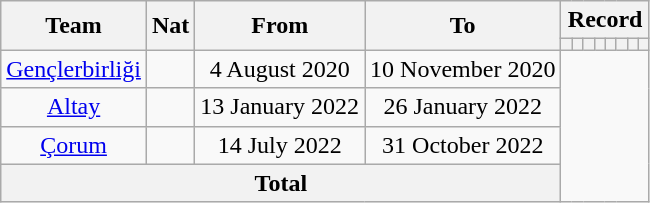<table class="wikitable" style="text-align: center">
<tr>
<th rowspan="2">Team</th>
<th rowspan="2">Nat</th>
<th rowspan="2">From</th>
<th rowspan="2">To</th>
<th colspan="8">Record</th>
</tr>
<tr>
<th></th>
<th></th>
<th></th>
<th></th>
<th></th>
<th></th>
<th></th>
<th></th>
</tr>
<tr>
<td><a href='#'>Gençlerbirliği</a></td>
<td></td>
<td>4 August 2020</td>
<td>10 November 2020<br></td>
</tr>
<tr>
<td><a href='#'>Altay</a></td>
<td></td>
<td>13 January 2022</td>
<td>26 January 2022<br></td>
</tr>
<tr>
<td><a href='#'>Çorum</a></td>
<td></td>
<td>14 July 2022</td>
<td>31 October 2022<br></td>
</tr>
<tr>
<th colspan="4">Total<br></th>
</tr>
</table>
